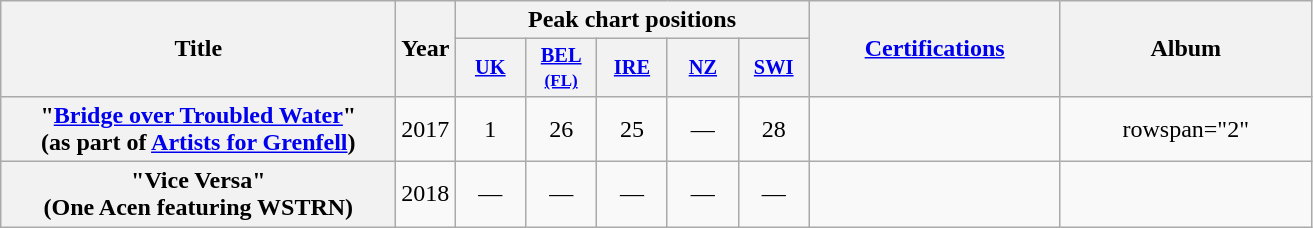<table class="wikitable plainrowheaders" style="text-align:center;">
<tr>
<th scope="col" rowspan="2" style="width:16em;">Title</th>
<th scope="col" rowspan="2">Year</th>
<th scope="col" colspan="5">Peak chart positions</th>
<th scope="col" rowspan="2" style="width:10em;"><a href='#'>Certifications</a></th>
<th scope="col" rowspan="2" style="width:10em;">Album</th>
</tr>
<tr>
<th scope="col" style="width:3em;font-size:85%;"><a href='#'>UK</a></th>
<th scope="col" style="width:3em;font-size:85%;"><a href='#'>BEL<br><small>(FL)</small></a></th>
<th scope="col" style="width:3em;font-size:85%;"><a href='#'>IRE</a></th>
<th scope="col" style="width:3em;font-size:85%;"><a href='#'>NZ</a></th>
<th scope="col" style="width:3em;font-size:85%;"><a href='#'>SWI</a></th>
</tr>
<tr>
<th scope="row">"<a href='#'>Bridge over Troubled Water</a>"<br><span>(as part of <a href='#'>Artists for Grenfell</a>)</span></th>
<td>2017</td>
<td>1</td>
<td>26</td>
<td>25</td>
<td>—</td>
<td>28</td>
<td></td>
<td>rowspan="2" </td>
</tr>
<tr>
<th scope="row">"Vice Versa"<br><span>(One Acen featuring WSTRN)</span></th>
<td>2018</td>
<td>—</td>
<td>—</td>
<td>—</td>
<td>—</td>
<td>—</td>
<td></td>
</tr>
</table>
